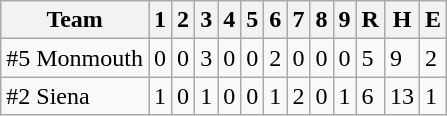<table class="wikitable">
<tr>
<th>Team</th>
<th>1</th>
<th>2</th>
<th>3</th>
<th>4</th>
<th>5</th>
<th>6</th>
<th>7</th>
<th>8</th>
<th>9</th>
<th>R</th>
<th>H</th>
<th>E</th>
</tr>
<tr>
<td>#5 Monmouth</td>
<td>0</td>
<td>0</td>
<td>3</td>
<td>0</td>
<td>0</td>
<td>2</td>
<td>0</td>
<td>0</td>
<td>0</td>
<td>5</td>
<td>9</td>
<td>2</td>
</tr>
<tr>
<td>#2 Siena</td>
<td>1</td>
<td>0</td>
<td>1</td>
<td>0</td>
<td>0</td>
<td>1</td>
<td>2</td>
<td>0</td>
<td>1</td>
<td>6</td>
<td>13</td>
<td>1</td>
</tr>
</table>
